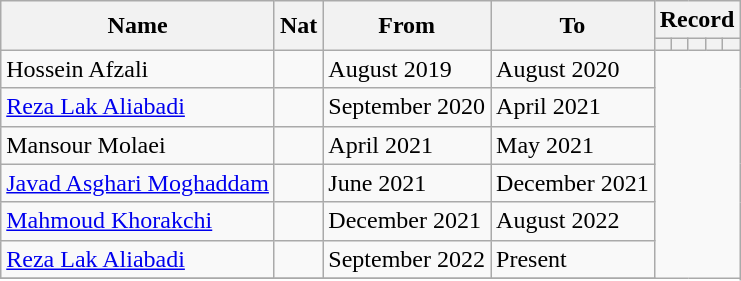<table class="wikitable" style="text-align: center">
<tr>
<th rowspan="2">Name</th>
<th rowspan="2">Nat</th>
<th rowspan="2">From</th>
<th rowspan="2">To</th>
<th colspan="6">Record</th>
</tr>
<tr>
<th></th>
<th></th>
<th></th>
<th></th>
<th></th>
</tr>
<tr>
<td align=left>Hossein Afzali</td>
<td align=left></td>
<td align=left>August 2019</td>
<td align=left>August 2020<br></td>
</tr>
<tr>
<td align=left><a href='#'>Reza Lak Aliabadi</a></td>
<td align=left></td>
<td align=left>September 2020</td>
<td align=left>April 2021<br></td>
</tr>
<tr>
<td align=left>Mansour Molaei</td>
<td align=left></td>
<td align=left>April 2021</td>
<td align=left>May 2021<br></td>
</tr>
<tr>
<td align=left><a href='#'>Javad Asghari Moghaddam</a></td>
<td align=left></td>
<td align=left>June 2021</td>
<td align=left>December 2021<br></td>
</tr>
<tr>
<td align=left><a href='#'>Mahmoud Khorakchi</a></td>
<td align=left></td>
<td align=left>December 2021</td>
<td align=left>August 2022<br></td>
</tr>
<tr>
<td align=left><a href='#'>Reza Lak Aliabadi</a></td>
<td align=left></td>
<td align=left>September 2022</td>
<td align=left>Present<br></td>
</tr>
<tr>
</tr>
</table>
